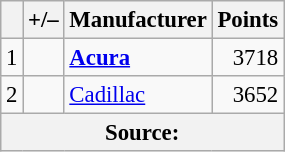<table class="wikitable" style="font-size: 95%;">
<tr>
<th scope="col"></th>
<th scope="col">+/–</th>
<th scope="col">Manufacturer</th>
<th scope="col">Points</th>
</tr>
<tr>
<td align=center>1</td>
<td align="left"></td>
<td><strong> <a href='#'>Acura</a></strong></td>
<td align=right>3718</td>
</tr>
<tr>
<td align=center>2</td>
<td align="left"></td>
<td> <a href='#'>Cadillac</a></td>
<td align=right>3652</td>
</tr>
<tr>
<th colspan=5>Source:</th>
</tr>
</table>
